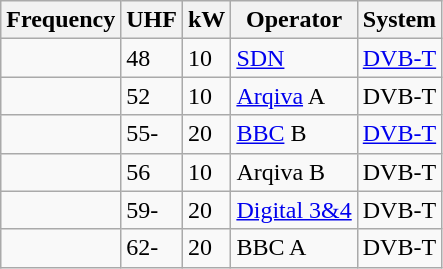<table class="wikitable sortable">
<tr>
<th>Frequency</th>
<th>UHF</th>
<th>kW</th>
<th>Operator</th>
<th>System</th>
</tr>
<tr>
<td></td>
<td>48</td>
<td>10</td>
<td><a href='#'>SDN</a></td>
<td><a href='#'>DVB-T</a></td>
</tr>
<tr>
<td></td>
<td>52</td>
<td>10</td>
<td><a href='#'>Arqiva</a> A</td>
<td>DVB-T</td>
</tr>
<tr>
<td></td>
<td>55-</td>
<td>20</td>
<td><a href='#'>BBC</a> B</td>
<td><a href='#'>DVB-T</a></td>
</tr>
<tr>
<td></td>
<td>56</td>
<td>10</td>
<td>Arqiva B</td>
<td>DVB-T</td>
</tr>
<tr>
<td></td>
<td>59-</td>
<td>20</td>
<td><a href='#'>Digital 3&4</a></td>
<td>DVB-T</td>
</tr>
<tr>
<td></td>
<td>62-</td>
<td>20</td>
<td>BBC A</td>
<td>DVB-T</td>
</tr>
</table>
